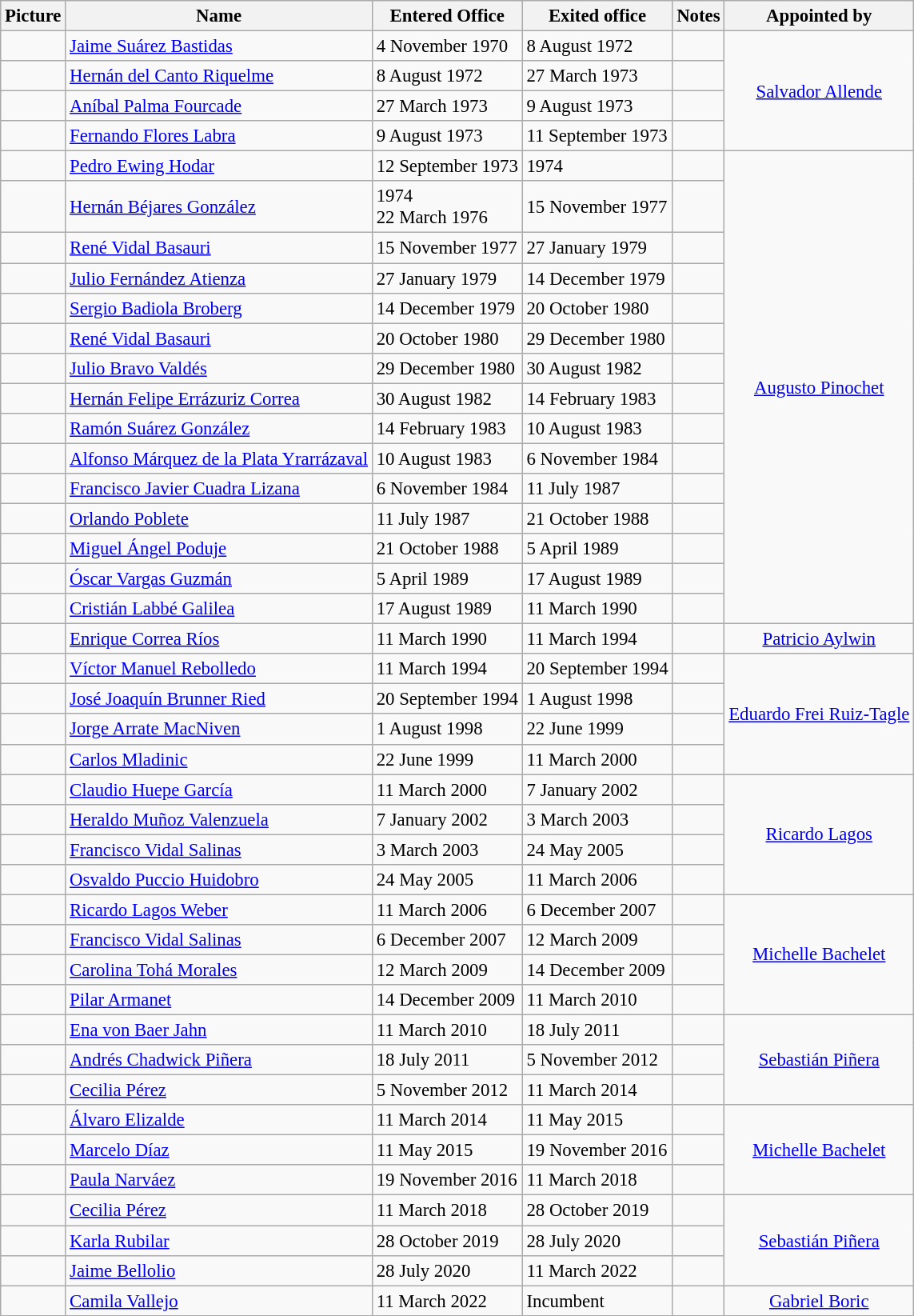<table class="wikitable" style="font-size: 95%;">
<tr>
<th>Picture</th>
<th>Name</th>
<th>Entered Office</th>
<th>Exited office</th>
<th>Notes</th>
<th>Appointed by</th>
</tr>
<tr>
<td></td>
<td><a href='#'>Jaime Suárez Bastidas</a></td>
<td>4 November 1970</td>
<td>8 August 1972</td>
<td></td>
<td rowspan=4 align=center><a href='#'>Salvador Allende</a></td>
</tr>
<tr>
<td></td>
<td><a href='#'>Hernán del Canto Riquelme</a></td>
<td>8 August 1972</td>
<td>27 March 1973</td>
<td></td>
</tr>
<tr>
<td></td>
<td><a href='#'>Aníbal Palma Fourcade</a></td>
<td>27 March 1973</td>
<td>9 August 1973</td>
<td></td>
</tr>
<tr>
<td></td>
<td><a href='#'>Fernando Flores Labra</a></td>
<td>9 August 1973</td>
<td>11 September 1973</td>
<td></td>
</tr>
<tr>
<td></td>
<td><a href='#'>Pedro Ewing Hodar</a></td>
<td>12 September 1973</td>
<td>1974</td>
<td></td>
<td rowspan=15 align=center><a href='#'>Augusto Pinochet</a></td>
</tr>
<tr>
<td></td>
<td><a href='#'>Hernán Béjares González</a></td>
<td>1974<br>22 March 1976</td>
<td>15 November 1977</td>
<td></td>
</tr>
<tr>
<td></td>
<td><a href='#'>René Vidal Basauri</a></td>
<td>15 November 1977</td>
<td>27 January 1979</td>
<td></td>
</tr>
<tr>
<td></td>
<td><a href='#'>Julio Fernández Atienza</a></td>
<td>27 January 1979</td>
<td>14 December 1979</td>
<td></td>
</tr>
<tr>
<td></td>
<td><a href='#'>Sergio Badiola Broberg</a></td>
<td>14 December 1979</td>
<td>20 October 1980</td>
<td></td>
</tr>
<tr>
<td></td>
<td><a href='#'>René Vidal Basauri</a></td>
<td>20 October 1980</td>
<td>29 December 1980</td>
<td></td>
</tr>
<tr>
<td></td>
<td><a href='#'>Julio Bravo Valdés</a></td>
<td>29 December 1980</td>
<td>30 August 1982</td>
<td></td>
</tr>
<tr>
<td></td>
<td><a href='#'>Hernán Felipe Errázuriz Correa</a></td>
<td>30 August 1982</td>
<td>14 February 1983</td>
<td></td>
</tr>
<tr>
<td></td>
<td><a href='#'>Ramón Suárez González</a></td>
<td>14 February 1983</td>
<td>10 August 1983</td>
<td></td>
</tr>
<tr>
<td></td>
<td><a href='#'>Alfonso Márquez de la Plata Yrarrázaval</a></td>
<td>10 August 1983</td>
<td>6 November 1984</td>
<td></td>
</tr>
<tr>
<td></td>
<td><a href='#'>Francisco Javier Cuadra Lizana</a></td>
<td>6 November 1984</td>
<td>11 July 1987</td>
<td></td>
</tr>
<tr>
<td></td>
<td><a href='#'>Orlando Poblete</a></td>
<td>11 July 1987</td>
<td>21 October 1988</td>
<td></td>
</tr>
<tr>
<td></td>
<td><a href='#'>Miguel Ángel Poduje</a></td>
<td>21 October 1988</td>
<td>5 April 1989</td>
<td></td>
</tr>
<tr>
<td></td>
<td><a href='#'>Óscar Vargas Guzmán</a></td>
<td>5 April 1989</td>
<td>17 August 1989</td>
<td></td>
</tr>
<tr>
<td></td>
<td><a href='#'>Cristián Labbé Galilea</a></td>
<td>17 August 1989</td>
<td>11 March 1990</td>
<td></td>
</tr>
<tr>
<td></td>
<td><a href='#'>Enrique Correa Ríos</a></td>
<td>11 March 1990</td>
<td>11 March 1994</td>
<td></td>
<td align=center><a href='#'>Patricio Aylwin</a></td>
</tr>
<tr>
<td></td>
<td><a href='#'>Víctor Manuel Rebolledo</a></td>
<td>11 March 1994</td>
<td>20 September 1994</td>
<td></td>
<td rowspan=4 align=center><a href='#'>Eduardo Frei Ruiz-Tagle</a></td>
</tr>
<tr>
<td></td>
<td><a href='#'>José Joaquín Brunner Ried</a></td>
<td>20 September 1994</td>
<td>1 August 1998</td>
<td></td>
</tr>
<tr>
<td></td>
<td><a href='#'>Jorge Arrate MacNiven</a></td>
<td>1 August 1998</td>
<td>22 June 1999</td>
<td></td>
</tr>
<tr>
<td></td>
<td><a href='#'>Carlos Mladinic</a></td>
<td>22 June 1999</td>
<td>11 March 2000</td>
<td></td>
</tr>
<tr>
<td></td>
<td><a href='#'>Claudio Huepe García</a></td>
<td>11 March 2000</td>
<td>7 January 2002</td>
<td></td>
<td rowspan=4 align=center><a href='#'>Ricardo Lagos</a></td>
</tr>
<tr>
<td></td>
<td><a href='#'>Heraldo Muñoz Valenzuela</a></td>
<td>7 January 2002</td>
<td>3 March 2003</td>
<td></td>
</tr>
<tr>
<td></td>
<td><a href='#'>Francisco Vidal Salinas</a></td>
<td>3 March 2003</td>
<td>24 May 2005</td>
<td></td>
</tr>
<tr>
<td></td>
<td><a href='#'>Osvaldo Puccio Huidobro</a></td>
<td>24 May 2005</td>
<td>11 March 2006</td>
<td></td>
</tr>
<tr>
<td></td>
<td><a href='#'>Ricardo Lagos Weber</a></td>
<td>11 March 2006</td>
<td>6 December 2007</td>
<td></td>
<td rowspan=4 align=center><a href='#'>Michelle Bachelet</a></td>
</tr>
<tr>
<td></td>
<td><a href='#'>Francisco Vidal Salinas</a></td>
<td>6 December 2007</td>
<td>12 March 2009</td>
</tr>
<tr>
<td></td>
<td><a href='#'>Carolina Tohá Morales</a></td>
<td>12 March 2009</td>
<td>14 December 2009</td>
<td></td>
</tr>
<tr>
<td></td>
<td><a href='#'>Pilar Armanet</a></td>
<td>14 December 2009</td>
<td>11 March 2010</td>
<td></td>
</tr>
<tr>
<td></td>
<td><a href='#'>Ena von Baer Jahn</a></td>
<td>11 March 2010</td>
<td>18 July 2011</td>
<td></td>
<td rowspan=3 align=center><a href='#'>Sebastián Piñera</a></td>
</tr>
<tr>
<td></td>
<td><a href='#'>Andrés Chadwick Piñera</a></td>
<td>18 July 2011</td>
<td>5 November 2012</td>
<td></td>
</tr>
<tr>
<td></td>
<td><a href='#'>Cecilia Pérez</a></td>
<td>5 November 2012</td>
<td>11 March 2014</td>
<td></td>
</tr>
<tr>
<td></td>
<td><a href='#'>Álvaro Elizalde</a></td>
<td>11 March 2014</td>
<td>11 May 2015</td>
<td></td>
<td rowspan=3 align=center><a href='#'>Michelle Bachelet</a></td>
</tr>
<tr>
<td></td>
<td><a href='#'>Marcelo Díaz</a></td>
<td>11 May 2015</td>
<td>19 November 2016</td>
</tr>
<tr>
<td></td>
<td><a href='#'>Paula Narváez</a></td>
<td>19 November 2016</td>
<td>11 March 2018</td>
<td></td>
</tr>
<tr>
<td></td>
<td><a href='#'>Cecilia Pérez</a></td>
<td>11 March 2018</td>
<td>28 October 2019</td>
<td></td>
<td rowspan=3 align=center><a href='#'>Sebastián Piñera</a></td>
</tr>
<tr>
<td></td>
<td><a href='#'>Karla Rubilar</a></td>
<td>28 October 2019</td>
<td>28 July 2020</td>
</tr>
<tr>
<td></td>
<td><a href='#'>Jaime Bellolio</a></td>
<td>28 July 2020</td>
<td>11 March 2022</td>
<td></td>
</tr>
<tr>
<td></td>
<td><a href='#'>Camila Vallejo</a></td>
<td>11 March 2022</td>
<td>Incumbent</td>
<td></td>
<td rowspan=3 align=center><a href='#'>Gabriel Boric</a></td>
</tr>
<tr>
</tr>
</table>
